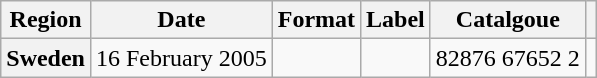<table class="wikitable plainrowheaders">
<tr>
<th scope="col">Region</th>
<th scope="col">Date</th>
<th scope="col">Format</th>
<th scope="col">Label</th>
<th scope="col">Catalgoue</th>
<th scope="col"></th>
</tr>
<tr>
<th scope="row">Sweden</th>
<td>16 February 2005</td>
<td></td>
<td></td>
<td>82876 67652 2</td>
<td align="center"></td>
</tr>
</table>
